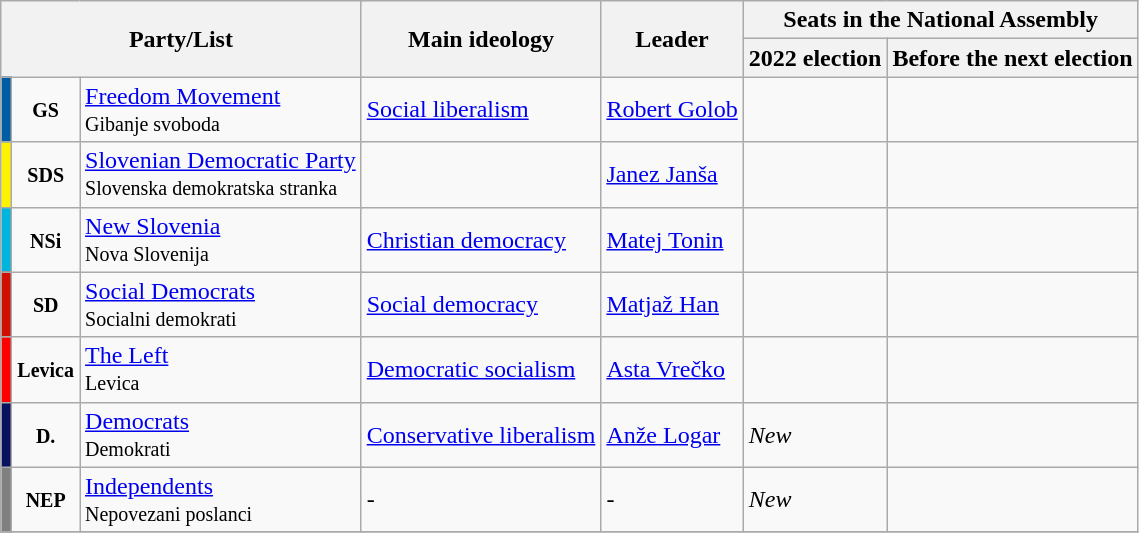<table class="wikitable">
<tr>
<th colspan="5" rowspan="2" style=width:10em>Party/List</th>
<th rowspan="2">Main ideology</th>
<th rowspan="2">Leader</th>
<th colspan="2">Seats in the National Assembly</th>
</tr>
<tr>
<th>2022 election</th>
<th>Before the next election</th>
</tr>
<tr>
<td style="background:#005DA3"></td>
<td style="text-align:center;"><strong><small>GS</small></strong></td>
<td colspan="3"><a href='#'>Freedom Movement</a><br><small>Gibanje svoboda</small></td>
<td><a href='#'>Social liberalism</a></td>
<td><a href='#'>Robert Golob</a></td>
<td></td>
<td></td>
</tr>
<tr>
<td style="background:#FEF200"></td>
<td style="text-align:center;"><strong><small>SDS</small></strong></td>
<td colspan="3"><a href='#'>Slovenian Democratic Party</a><br><small>Slovenska demokratska stranka</small></td>
<td></td>
<td><a href='#'>Janez Janša</a></td>
<td></td>
<td></td>
</tr>
<tr>
<td style="background:#00b5dd"></td>
<td style="text-align:center;"><strong><small>NSi</small></strong></td>
<td colspan="3"><a href='#'>New Slovenia</a><br><small>Nova Slovenija</small></td>
<td><a href='#'>Christian democracy</a></td>
<td><a href='#'>Matej Tonin</a></td>
<td></td>
<td></td>
</tr>
<tr>
<td style="background:#ce0f02"></td>
<td style="text-align:center;"><strong><small>SD</small></strong></td>
<td colspan="3"><a href='#'>Social Democrats</a><br><small>Socialni demokrati</small></td>
<td><a href='#'>Social democracy</a></td>
<td><a href='#'>Matjaž Han</a></td>
<td></td>
<td></td>
</tr>
<tr>
<td style="background:red"></td>
<td style="text-align:center;"><strong><small>Levica</small></strong></td>
<td colspan="3"><a href='#'>The Left</a><br><small>Levica</small></td>
<td><a href='#'>Democratic socialism</a></td>
<td><a href='#'>Asta Vrečko</a></td>
<td></td>
<td></td>
</tr>
<tr>
<td style="background:#09105e"></td>
<td style="text-align:center;"><strong><small>D.</small></strong></td>
<td colspan="3"><a href='#'>Democrats</a><br><small>Demokrati</small></td>
<td><a href='#'>Conservative liberalism</a></td>
<td><a href='#'>Anže Logar</a></td>
<td><em>New</em></td>
<td></td>
</tr>
<tr>
<td style="background:grey"></td>
<td style="text-align:center;"><strong><small>NEP</small></strong></td>
<td colspan="3"><a href='#'>Independents</a><br><small>Nepovezani poslanci</small></td>
<td>-</td>
<td>-</td>
<td><em>New</em></td>
<td></td>
</tr>
<tr>
</tr>
</table>
